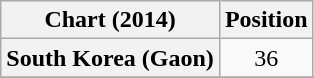<table class="wikitable plainrowheaders" style="text-align:center">
<tr>
<th scope="col">Chart (2014)</th>
<th scope="col">Position</th>
</tr>
<tr>
<th scope="row">South Korea (Gaon)</th>
<td>36</td>
</tr>
<tr>
</tr>
</table>
